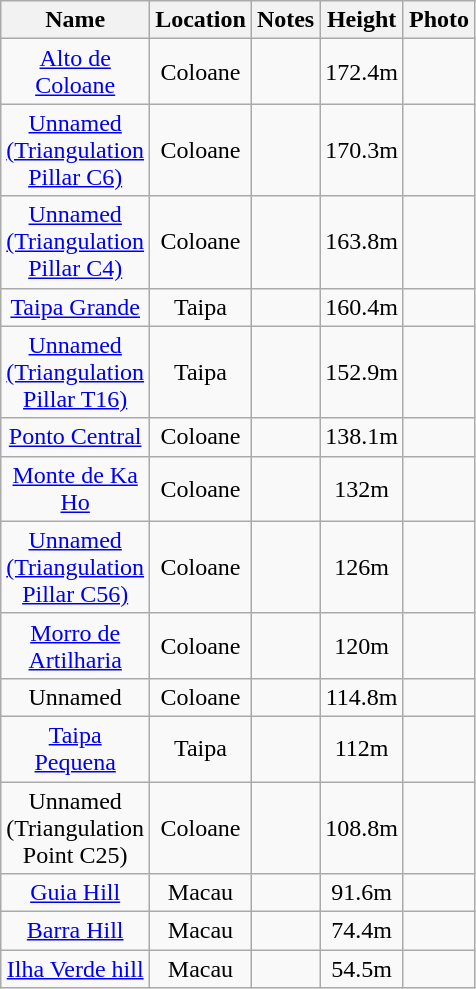<table class="wikitable sortable" style="text-align:center" style="width:60%">
<tr>
<th style="width:50px;">Name</th>
<th>Location</th>
<th>Notes</th>
<th>Height</th>
<th>Photo</th>
</tr>
<tr>
<td><a href='#'>Alto de Coloane</a></td>
<td>Coloane<br></td>
<td></td>
<td>172.4m</td>
<td></td>
</tr>
<tr>
<td><a href='#'>Unnamed (Triangulation Pillar C6)</a></td>
<td>Coloane</td>
<td></td>
<td>170.3m</td>
<td></td>
</tr>
<tr>
<td><a href='#'>Unnamed (Triangulation Pillar C4)</a></td>
<td>Coloane</td>
<td></td>
<td>163.8m</td>
<td></td>
</tr>
<tr>
<td><a href='#'>Taipa Grande</a></td>
<td>Taipa</td>
<td></td>
<td>160.4m</td>
<td></td>
</tr>
<tr>
<td><a href='#'>Unnamed (Triangulation Pillar T16)</a></td>
<td>Taipa</td>
<td></td>
<td>152.9m</td>
<td></td>
</tr>
<tr>
<td><a href='#'>Ponto Central</a></td>
<td>Coloane</td>
<td></td>
<td>138.1m</td>
<td></td>
</tr>
<tr>
<td><a href='#'>Monte de Ka Ho</a></td>
<td>Coloane</td>
<td></td>
<td>132m</td>
<td></td>
</tr>
<tr>
<td><a href='#'>Unnamed (Triangulation Pillar C56)</a></td>
<td>Coloane</td>
<td></td>
<td>126m</td>
<td></td>
</tr>
<tr>
<td><a href='#'>Morro de Artilharia</a></td>
<td>Coloane</td>
<td></td>
<td>120m</td>
<td></td>
</tr>
<tr>
<td>Unnamed</td>
<td>Coloane</td>
<td></td>
<td>114.8m</td>
<td></td>
</tr>
<tr>
<td><a href='#'>Taipa Pequena</a></td>
<td>Taipa</td>
<td></td>
<td>112m</td>
<td></td>
</tr>
<tr>
<td>Unnamed (Triangulation Point C25)</td>
<td>Coloane</td>
<td></td>
<td>108.8m</td>
<td></td>
</tr>
<tr>
<td><a href='#'>Guia Hill</a></td>
<td>Macau</td>
<td></td>
<td>91.6m</td>
<td></td>
</tr>
<tr>
<td><a href='#'>Barra Hill</a></td>
<td>Macau</td>
<td></td>
<td>74.4m</td>
<td></td>
</tr>
<tr>
<td><a href='#'>Ilha Verde hill</a></td>
<td>Macau</td>
<td></td>
<td>54.5m</td>
<td></td>
</tr>
</table>
